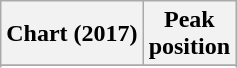<table class="wikitable sortable plainrowheaders" style="text-align:center">
<tr>
<th scope="col">Chart (2017)</th>
<th scope="col">Peak<br>position</th>
</tr>
<tr>
</tr>
<tr>
</tr>
<tr>
</tr>
<tr>
</tr>
</table>
